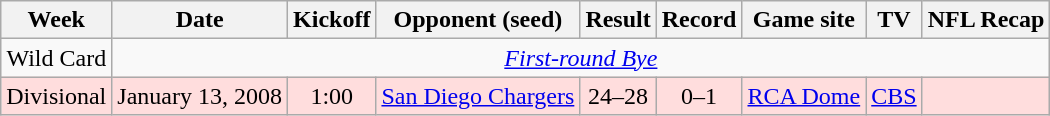<table class="wikitable">
<tr>
<th>Week</th>
<th>Date</th>
<th>Kickoff</th>
<th>Opponent (seed)</th>
<th>Result</th>
<th>Record</th>
<th>Game site</th>
<th>TV</th>
<th>NFL Recap</th>
</tr>
<tr style="text-align:center;">
<td>Wild Card</td>
<td colspan="8" style="text-align:center;"><em><a href='#'>First-round Bye</a></em></td>
</tr>
<tr style="text-align:center; background:#fdd;">
<td>Divisional</td>
<td>January 13, 2008</td>
<td>1:00</td>
<td><a href='#'>San Diego Chargers</a></td>
<td>24–28</td>
<td>0–1</td>
<td><a href='#'>RCA Dome</a></td>
<td><a href='#'>CBS</a></td>
<td></td>
</tr>
</table>
